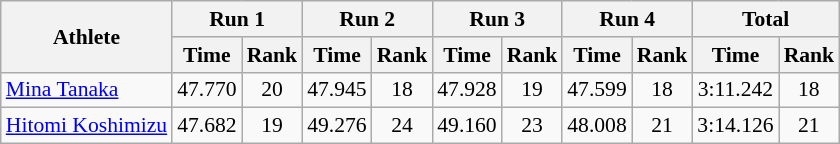<table class="wikitable" border="1" style="font-size:90%">
<tr>
<th rowspan="2">Athlete</th>
<th colspan="2">Run 1</th>
<th colspan="2">Run 2</th>
<th colspan="2">Run 3</th>
<th colspan="2">Run 4</th>
<th colspan="2">Total</th>
</tr>
<tr>
<th>Time</th>
<th>Rank</th>
<th>Time</th>
<th>Rank</th>
<th>Time</th>
<th>Rank</th>
<th>Time</th>
<th>Rank</th>
<th>Time</th>
<th>Rank</th>
</tr>
<tr>
<td><a href='#'>Mina Tanaka</a></td>
<td align="center">47.770</td>
<td align="center">20</td>
<td align="center">47.945</td>
<td align="center">18</td>
<td align="center">47.928</td>
<td align="center">19</td>
<td align="center">47.599</td>
<td align="center">18</td>
<td align="center">3:11.242</td>
<td align="center">18</td>
</tr>
<tr>
<td><a href='#'>Hitomi Koshimizu</a></td>
<td align="center">47.682</td>
<td align="center">19</td>
<td align="center">49.276</td>
<td align="center">24</td>
<td align="center">49.160</td>
<td align="center">23</td>
<td align="center">48.008</td>
<td align="center">21</td>
<td align="center">3:14.126</td>
<td align="center">21</td>
</tr>
</table>
